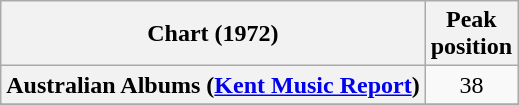<table class="wikitable sortable plainrowheaders">
<tr>
<th>Chart (1972)</th>
<th>Peak<br>position</th>
</tr>
<tr>
<th scope="row">Australian Albums (<a href='#'>Kent Music Report</a>)</th>
<td align="center">38</td>
</tr>
<tr>
</tr>
<tr>
</tr>
</table>
